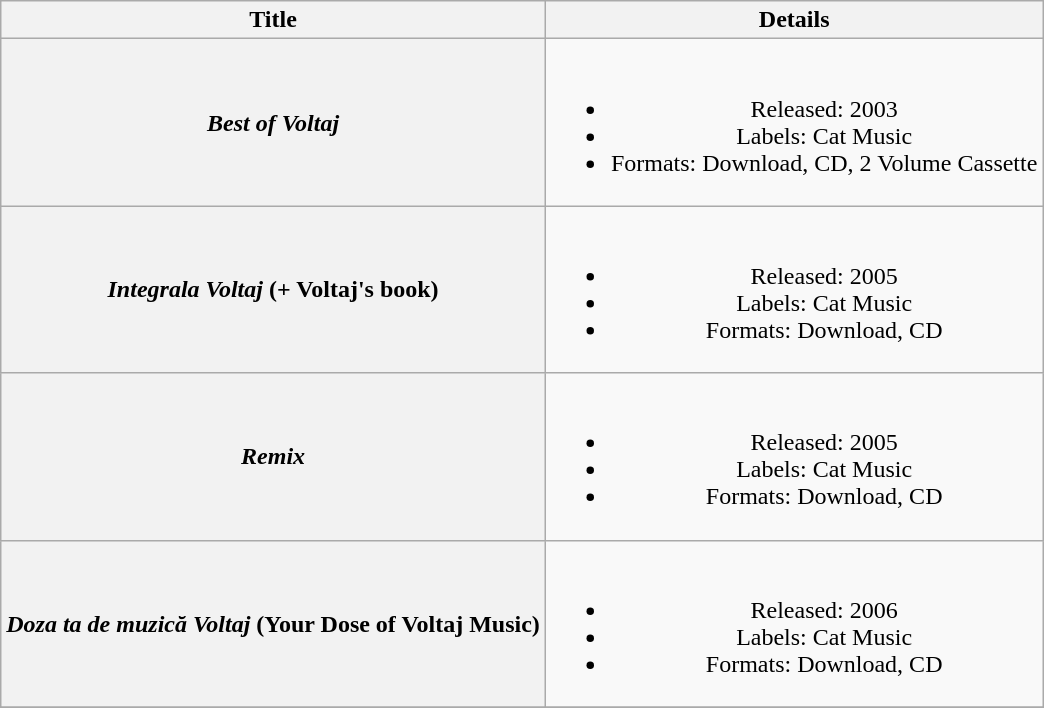<table class="wikitable plainrowheaders" style="text-align:center;">
<tr>
<th scope="col">Title</th>
<th scope="col">Details</th>
</tr>
<tr>
<th scope="row"><em>Best of Voltaj</em></th>
<td><br><ul><li>Released: 2003</li><li>Labels: Cat Music</li><li>Formats: Download, CD, 2 Volume Cassette</li></ul></td>
</tr>
<tr>
<th scope="row"><em>Integrala Voltaj</em> (+ Voltaj's book)</th>
<td><br><ul><li>Released: 2005</li><li>Labels: Cat Music</li><li>Formats: Download, CD</li></ul></td>
</tr>
<tr>
<th scope="row"><em>Remix</em></th>
<td><br><ul><li>Released: 2005</li><li>Labels: Cat Music</li><li>Formats: Download, CD</li></ul></td>
</tr>
<tr>
<th scope="row"><em>Doza ta de muzică Voltaj</em> (Your Dose of Voltaj Music)</th>
<td><br><ul><li>Released: 2006</li><li>Labels: Cat Music</li><li>Formats: Download, CD</li></ul></td>
</tr>
<tr>
</tr>
</table>
